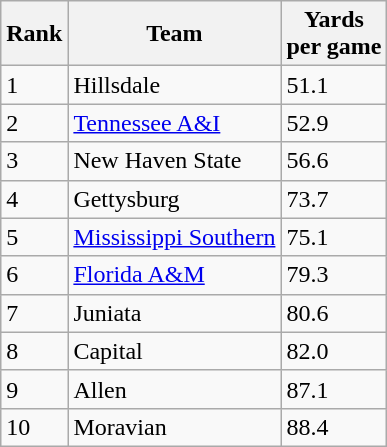<table class="wikitable sortable">
<tr>
<th>Rank</th>
<th>Team</th>
<th>Yards<br>per game</th>
</tr>
<tr>
<td>1</td>
<td>Hillsdale</td>
<td>51.1</td>
</tr>
<tr>
<td>2</td>
<td><a href='#'>Tennessee A&I</a></td>
<td>52.9</td>
</tr>
<tr>
<td>3</td>
<td>New Haven State</td>
<td>56.6</td>
</tr>
<tr>
<td>4</td>
<td>Gettysburg</td>
<td>73.7</td>
</tr>
<tr>
<td>5</td>
<td><a href='#'>Mississippi Southern</a></td>
<td>75.1</td>
</tr>
<tr>
<td>6</td>
<td><a href='#'>Florida A&M</a></td>
<td>79.3</td>
</tr>
<tr>
<td>7</td>
<td>Juniata</td>
<td>80.6</td>
</tr>
<tr>
<td>8</td>
<td>Capital</td>
<td>82.0</td>
</tr>
<tr>
<td>9</td>
<td>Allen</td>
<td>87.1</td>
</tr>
<tr>
<td>10</td>
<td>Moravian</td>
<td>88.4</td>
</tr>
</table>
